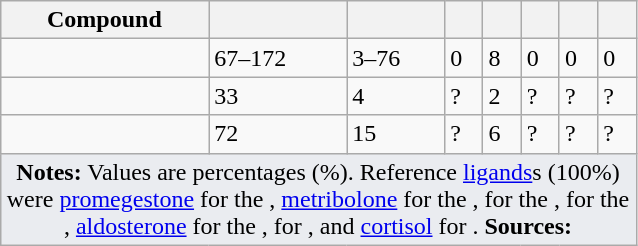<table class="wikitable center mw-collapsible mw-collapsed" style="width:425px; text-align:left; margin-left:auto; margin-right:auto; border:none;">
<tr>
<th>Compound</th>
<th></th>
<th></th>
<th></th>
<th></th>
<th></th>
<th></th>
<th></th>
</tr>
<tr>
<td></td>
<td>67–172</td>
<td>3–76</td>
<td>0</td>
<td>8</td>
<td>0</td>
<td>0</td>
<td>0</td>
</tr>
<tr>
<td></td>
<td>33</td>
<td>4</td>
<td>?</td>
<td>2</td>
<td>?</td>
<td>?</td>
<td>?</td>
</tr>
<tr>
<td></td>
<td>72</td>
<td>15</td>
<td>?</td>
<td>6</td>
<td>?</td>
<td>?</td>
<td>?</td>
</tr>
<tr class="sortbottom">
<td colspan="9" style="width: 1px; background-color:#eaecf0; text-align: center;"><strong>Notes:</strong> Values are percentages (%). Reference <a href='#'>ligands</a>s (100%) were <a href='#'>promegestone</a> for the , <a href='#'>metribolone</a> for the , <a href='#'></a> for the ,  for the , <a href='#'>aldosterone</a> for the ,  for , and <a href='#'>cortisol</a> for . <strong>Sources:</strong> </td>
</tr>
</table>
